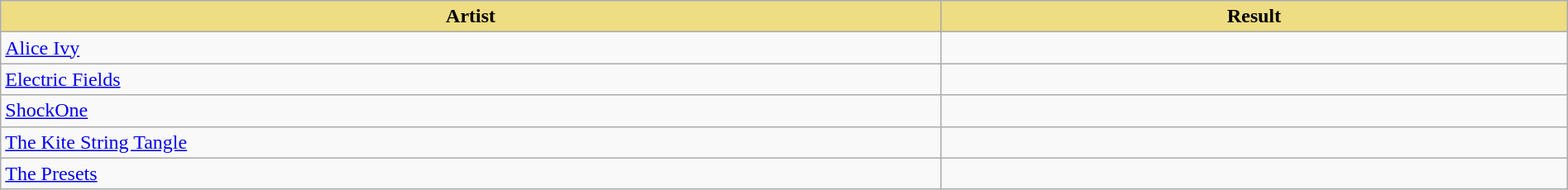<table class="wikitable" width=100%>
<tr>
<th style="width:15%;background:#EEDD82;">Artist</th>
<th style="width:10%;background:#EEDD82;">Result</th>
</tr>
<tr>
<td><a href='#'>Alice Ivy</a></td>
<td></td>
</tr>
<tr>
<td><a href='#'>Electric Fields</a></td>
<td></td>
</tr>
<tr>
<td><a href='#'>ShockOne</a></td>
<td></td>
</tr>
<tr>
<td><a href='#'>The Kite String Tangle</a></td>
<td></td>
</tr>
<tr>
<td><a href='#'>The Presets</a></td>
<td></td>
</tr>
</table>
